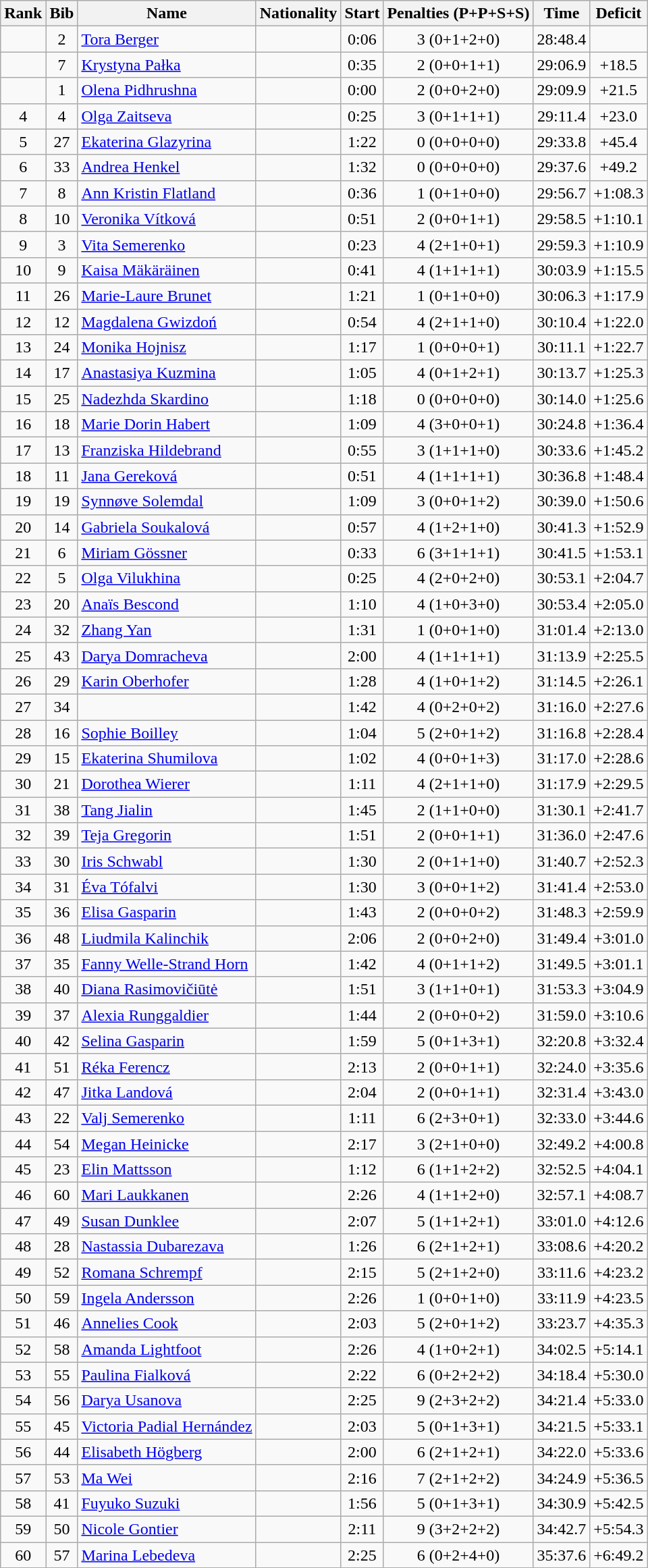<table class="wikitable sortable" style="text-align:center">
<tr>
<th>Rank</th>
<th>Bib</th>
<th>Name</th>
<th>Nationality</th>
<th>Start</th>
<th>Penalties (P+P+S+S)</th>
<th>Time</th>
<th>Deficit</th>
</tr>
<tr>
<td></td>
<td>2</td>
<td align=left><a href='#'>Tora Berger</a></td>
<td align=left></td>
<td>0:06</td>
<td>3 (0+1+2+0)</td>
<td>28:48.4</td>
<td></td>
</tr>
<tr>
<td></td>
<td>7</td>
<td align=left><a href='#'>Krystyna Pałka</a></td>
<td align=left></td>
<td>0:35</td>
<td>2 (0+0+1+1)</td>
<td>29:06.9</td>
<td>+18.5</td>
</tr>
<tr>
<td></td>
<td>1</td>
<td align=left><a href='#'>Olena Pidhrushna</a></td>
<td align=left></td>
<td>0:00</td>
<td>2 (0+0+2+0)</td>
<td>29:09.9</td>
<td>+21.5</td>
</tr>
<tr>
<td>4</td>
<td>4</td>
<td align=left><a href='#'>Olga Zaitseva</a></td>
<td align=left></td>
<td>0:25</td>
<td>3 (0+1+1+1)</td>
<td>29:11.4</td>
<td>+23.0</td>
</tr>
<tr>
<td>5</td>
<td>27</td>
<td align=left><a href='#'>Ekaterina Glazyrina</a></td>
<td align=left></td>
<td>1:22</td>
<td>0 (0+0+0+0)</td>
<td>29:33.8</td>
<td>+45.4</td>
</tr>
<tr>
<td>6</td>
<td>33</td>
<td align=left><a href='#'>Andrea Henkel</a></td>
<td align=left></td>
<td>1:32</td>
<td>0 (0+0+0+0)</td>
<td>29:37.6</td>
<td>+49.2</td>
</tr>
<tr>
<td>7</td>
<td>8</td>
<td align=left><a href='#'>Ann Kristin Flatland</a></td>
<td align=left></td>
<td>0:36</td>
<td>1 (0+1+0+0)</td>
<td>29:56.7</td>
<td>+1:08.3</td>
</tr>
<tr>
<td>8</td>
<td>10</td>
<td align=left><a href='#'>Veronika Vítková</a></td>
<td align=left></td>
<td>0:51</td>
<td>2 (0+0+1+1)</td>
<td>29:58.5</td>
<td>+1:10.1</td>
</tr>
<tr>
<td>9</td>
<td>3</td>
<td align=left><a href='#'>Vita Semerenko</a></td>
<td align=left></td>
<td>0:23</td>
<td>4 (2+1+0+1)</td>
<td>29:59.3</td>
<td>+1:10.9</td>
</tr>
<tr>
<td>10</td>
<td>9</td>
<td align=left><a href='#'>Kaisa Mäkäräinen</a></td>
<td align=left></td>
<td>0:41</td>
<td>4 (1+1+1+1)</td>
<td>30:03.9</td>
<td>+1:15.5</td>
</tr>
<tr>
<td>11</td>
<td>26</td>
<td align=left><a href='#'>Marie-Laure Brunet</a></td>
<td align=left></td>
<td>1:21</td>
<td>1 (0+1+0+0)</td>
<td>30:06.3</td>
<td>+1:17.9</td>
</tr>
<tr>
<td>12</td>
<td>12</td>
<td align=left><a href='#'>Magdalena Gwizdoń</a></td>
<td align=left></td>
<td>0:54</td>
<td>4 (2+1+1+0)</td>
<td>30:10.4</td>
<td>+1:22.0</td>
</tr>
<tr>
<td>13</td>
<td>24</td>
<td align=left><a href='#'>Monika Hojnisz</a></td>
<td align=left></td>
<td>1:17</td>
<td>1 (0+0+0+1)</td>
<td>30:11.1</td>
<td>+1:22.7</td>
</tr>
<tr>
<td>14</td>
<td>17</td>
<td align=left><a href='#'>Anastasiya Kuzmina</a></td>
<td align=left></td>
<td>1:05</td>
<td>4 (0+1+2+1)</td>
<td>30:13.7</td>
<td>+1:25.3</td>
</tr>
<tr>
<td>15</td>
<td>25</td>
<td align=left><a href='#'>Nadezhda Skardino</a></td>
<td align=left></td>
<td>1:18</td>
<td>0 (0+0+0+0)</td>
<td>30:14.0</td>
<td>+1:25.6</td>
</tr>
<tr>
<td>16</td>
<td>18</td>
<td align=left><a href='#'>Marie Dorin Habert</a></td>
<td align=left></td>
<td>1:09</td>
<td>4 (3+0+0+1)</td>
<td>30:24.8</td>
<td>+1:36.4</td>
</tr>
<tr>
<td>17</td>
<td>13</td>
<td align=left><a href='#'>Franziska Hildebrand</a></td>
<td align=left></td>
<td>0:55</td>
<td>3 (1+1+1+0)</td>
<td>30:33.6</td>
<td>+1:45.2</td>
</tr>
<tr>
<td>18</td>
<td>11</td>
<td align=left><a href='#'>Jana Gereková</a></td>
<td align=left></td>
<td>0:51</td>
<td>4 (1+1+1+1)</td>
<td>30:36.8</td>
<td>+1:48.4</td>
</tr>
<tr>
<td>19</td>
<td>19</td>
<td align=left><a href='#'>Synnøve Solemdal</a></td>
<td align=left></td>
<td>1:09</td>
<td>3 (0+0+1+2)</td>
<td>30:39.0</td>
<td>+1:50.6</td>
</tr>
<tr>
<td>20</td>
<td>14</td>
<td align=left><a href='#'>Gabriela Soukalová</a></td>
<td align=left></td>
<td>0:57</td>
<td>4 (1+2+1+0)</td>
<td>30:41.3</td>
<td>+1:52.9</td>
</tr>
<tr>
<td>21</td>
<td>6</td>
<td align=left><a href='#'>Miriam Gössner</a></td>
<td align=left></td>
<td>0:33</td>
<td>6 (3+1+1+1)</td>
<td>30:41.5</td>
<td>+1:53.1</td>
</tr>
<tr>
<td>22</td>
<td>5</td>
<td align=left><a href='#'>Olga Vilukhina</a></td>
<td align=left></td>
<td>0:25</td>
<td>4 (2+0+2+0)</td>
<td>30:53.1</td>
<td>+2:04.7</td>
</tr>
<tr>
<td>23</td>
<td>20</td>
<td align=left><a href='#'>Anaïs Bescond</a></td>
<td align=left></td>
<td>1:10</td>
<td>4 (1+0+3+0)</td>
<td>30:53.4</td>
<td>+2:05.0</td>
</tr>
<tr>
<td>24</td>
<td>32</td>
<td align=left><a href='#'>Zhang Yan</a></td>
<td align=left></td>
<td>1:31</td>
<td>1 (0+0+1+0)</td>
<td>31:01.4</td>
<td>+2:13.0</td>
</tr>
<tr>
<td>25</td>
<td>43</td>
<td align=left><a href='#'>Darya Domracheva</a></td>
<td align=left></td>
<td>2:00</td>
<td>4 (1+1+1+1)</td>
<td>31:13.9</td>
<td>+2:25.5</td>
</tr>
<tr>
<td>26</td>
<td>29</td>
<td align=left><a href='#'>Karin Oberhofer</a></td>
<td align=left></td>
<td>1:28</td>
<td>4 (1+0+1+2)</td>
<td>31:14.5</td>
<td>+2:26.1</td>
</tr>
<tr>
<td>27</td>
<td>34</td>
<td align=left></td>
<td align=left></td>
<td>1:42</td>
<td>4 (0+2+0+2)</td>
<td>31:16.0</td>
<td>+2:27.6</td>
</tr>
<tr>
<td>28</td>
<td>16</td>
<td align=left><a href='#'>Sophie Boilley</a></td>
<td align=left></td>
<td>1:04</td>
<td>5 (2+0+1+2)</td>
<td>31:16.8</td>
<td>+2:28.4</td>
</tr>
<tr>
<td>29</td>
<td>15</td>
<td align=left><a href='#'>Ekaterina Shumilova</a></td>
<td align=left></td>
<td>1:02</td>
<td>4 (0+0+1+3)</td>
<td>31:17.0</td>
<td>+2:28.6</td>
</tr>
<tr>
<td>30</td>
<td>21</td>
<td align=left><a href='#'>Dorothea Wierer</a></td>
<td align=left></td>
<td>1:11</td>
<td>4 (2+1+1+0)</td>
<td>31:17.9</td>
<td>+2:29.5</td>
</tr>
<tr>
<td>31</td>
<td>38</td>
<td align=left><a href='#'>Tang Jialin</a></td>
<td align=left></td>
<td>1:45</td>
<td>2 (1+1+0+0)</td>
<td>31:30.1</td>
<td>+2:41.7</td>
</tr>
<tr>
<td>32</td>
<td>39</td>
<td align=left><a href='#'>Teja Gregorin</a></td>
<td align=left></td>
<td>1:51</td>
<td>2 (0+0+1+1)</td>
<td>31:36.0</td>
<td>+2:47.6</td>
</tr>
<tr>
<td>33</td>
<td>30</td>
<td align=left><a href='#'>Iris Schwabl</a></td>
<td align=left></td>
<td>1:30</td>
<td>2 (0+1+1+0)</td>
<td>31:40.7</td>
<td>+2:52.3</td>
</tr>
<tr>
<td>34</td>
<td>31</td>
<td align=left><a href='#'>Éva Tófalvi</a></td>
<td align=left></td>
<td>1:30</td>
<td>3 (0+0+1+2)</td>
<td>31:41.4</td>
<td>+2:53.0</td>
</tr>
<tr>
<td>35</td>
<td>36</td>
<td align=left><a href='#'>Elisa Gasparin</a></td>
<td align=left></td>
<td>1:43</td>
<td>2 (0+0+0+2)</td>
<td>31:48.3</td>
<td>+2:59.9</td>
</tr>
<tr>
<td>36</td>
<td>48</td>
<td align=left><a href='#'>Liudmila Kalinchik</a></td>
<td align=left></td>
<td>2:06</td>
<td>2 (0+0+2+0)</td>
<td>31:49.4</td>
<td>+3:01.0</td>
</tr>
<tr>
<td>37</td>
<td>35</td>
<td align=left><a href='#'>Fanny Welle-Strand Horn</a></td>
<td align=left></td>
<td>1:42</td>
<td>4 (0+1+1+2)</td>
<td>31:49.5</td>
<td>+3:01.1</td>
</tr>
<tr>
<td>38</td>
<td>40</td>
<td align=left><a href='#'>Diana Rasimovičiūtė</a></td>
<td align=left></td>
<td>1:51</td>
<td>3 (1+1+0+1)</td>
<td>31:53.3</td>
<td>+3:04.9</td>
</tr>
<tr>
<td>39</td>
<td>37</td>
<td align=left><a href='#'>Alexia Runggaldier</a></td>
<td align=left></td>
<td>1:44</td>
<td>2 (0+0+0+2)</td>
<td>31:59.0</td>
<td>+3:10.6</td>
</tr>
<tr>
<td>40</td>
<td>42</td>
<td align=left><a href='#'>Selina Gasparin</a></td>
<td align=left></td>
<td>1:59</td>
<td>5 (0+1+3+1)</td>
<td>32:20.8</td>
<td>+3:32.4</td>
</tr>
<tr>
<td>41</td>
<td>51</td>
<td align=left><a href='#'>Réka Ferencz</a></td>
<td align=left></td>
<td>2:13</td>
<td>2 (0+0+1+1)</td>
<td>32:24.0</td>
<td>+3:35.6</td>
</tr>
<tr>
<td>42</td>
<td>47</td>
<td align=left><a href='#'>Jitka Landová</a></td>
<td align=left></td>
<td>2:04</td>
<td>2 (0+0+1+1)</td>
<td>32:31.4</td>
<td>+3:43.0</td>
</tr>
<tr>
<td>43</td>
<td>22</td>
<td align=left><a href='#'>Valj Semerenko</a></td>
<td align=left></td>
<td>1:11</td>
<td>6 (2+3+0+1)</td>
<td>32:33.0</td>
<td>+3:44.6</td>
</tr>
<tr>
<td>44</td>
<td>54</td>
<td align=left><a href='#'>Megan Heinicke</a></td>
<td align=left></td>
<td>2:17</td>
<td>3 (2+1+0+0)</td>
<td>32:49.2</td>
<td>+4:00.8</td>
</tr>
<tr>
<td>45</td>
<td>23</td>
<td align=left><a href='#'>Elin Mattsson</a></td>
<td align=left></td>
<td>1:12</td>
<td>6 (1+1+2+2)</td>
<td>32:52.5</td>
<td>+4:04.1</td>
</tr>
<tr>
<td>46</td>
<td>60</td>
<td align=left><a href='#'>Mari Laukkanen</a></td>
<td align=left></td>
<td>2:26</td>
<td>4 (1+1+2+0)</td>
<td>32:57.1</td>
<td>+4:08.7</td>
</tr>
<tr>
<td>47</td>
<td>49</td>
<td align=left><a href='#'>Susan Dunklee</a></td>
<td align=left></td>
<td>2:07</td>
<td>5 (1+1+2+1)</td>
<td>33:01.0</td>
<td>+4:12.6</td>
</tr>
<tr>
<td>48</td>
<td>28</td>
<td align=left><a href='#'>Nastassia Dubarezava</a></td>
<td align=left></td>
<td>1:26</td>
<td>6 (2+1+2+1)</td>
<td>33:08.6</td>
<td>+4:20.2</td>
</tr>
<tr>
<td>49</td>
<td>52</td>
<td align=left><a href='#'>Romana Schrempf</a></td>
<td align=left></td>
<td>2:15</td>
<td>5 (2+1+2+0)</td>
<td>33:11.6</td>
<td>+4:23.2</td>
</tr>
<tr>
<td>50</td>
<td>59</td>
<td align=left><a href='#'>Ingela Andersson</a></td>
<td align=left></td>
<td>2:26</td>
<td>1 (0+0+1+0)</td>
<td>33:11.9</td>
<td>+4:23.5</td>
</tr>
<tr>
<td>51</td>
<td>46</td>
<td align=left><a href='#'>Annelies Cook</a></td>
<td align=left></td>
<td>2:03</td>
<td>5 (2+0+1+2)</td>
<td>33:23.7</td>
<td>+4:35.3</td>
</tr>
<tr>
<td>52</td>
<td>58</td>
<td align=left><a href='#'>Amanda Lightfoot</a></td>
<td align=left></td>
<td>2:26</td>
<td>4 (1+0+2+1)</td>
<td>34:02.5</td>
<td>+5:14.1</td>
</tr>
<tr>
<td>53</td>
<td>55</td>
<td align=left><a href='#'>Paulina Fialková</a></td>
<td align=left></td>
<td>2:22</td>
<td>6 (0+2+2+2)</td>
<td>34:18.4</td>
<td>+5:30.0</td>
</tr>
<tr>
<td>54</td>
<td>56</td>
<td align=left><a href='#'>Darya Usanova</a></td>
<td align=left></td>
<td>2:25</td>
<td>9 (2+3+2+2)</td>
<td>34:21.4</td>
<td>+5:33.0</td>
</tr>
<tr>
<td>55</td>
<td>45</td>
<td align=left><a href='#'>Victoria Padial Hernández</a></td>
<td align=left></td>
<td>2:03</td>
<td>5 (0+1+3+1)</td>
<td>34:21.5</td>
<td>+5:33.1</td>
</tr>
<tr>
<td>56</td>
<td>44</td>
<td align=left><a href='#'>Elisabeth Högberg</a></td>
<td align=left></td>
<td>2:00</td>
<td>6 (2+1+2+1)</td>
<td>34:22.0</td>
<td>+5:33.6</td>
</tr>
<tr>
<td>57</td>
<td>53</td>
<td align=left><a href='#'>Ma Wei</a></td>
<td align=left></td>
<td>2:16</td>
<td>7 (2+1+2+2)</td>
<td>34:24.9</td>
<td>+5:36.5</td>
</tr>
<tr>
<td>58</td>
<td>41</td>
<td align=left><a href='#'>Fuyuko Suzuki</a></td>
<td align=left></td>
<td>1:56</td>
<td>5 (0+1+3+1)</td>
<td>34:30.9</td>
<td>+5:42.5</td>
</tr>
<tr>
<td>59</td>
<td>50</td>
<td align=left><a href='#'>Nicole Gontier</a></td>
<td align=left></td>
<td>2:11</td>
<td>9 (3+2+2+2)</td>
<td>34:42.7</td>
<td>+5:54.3</td>
</tr>
<tr>
<td>60</td>
<td>57</td>
<td align=left><a href='#'>Marina Lebedeva</a></td>
<td align=left></td>
<td>2:25</td>
<td>6 (0+2+4+0)</td>
<td>35:37.6</td>
<td>+6:49.2</td>
</tr>
</table>
